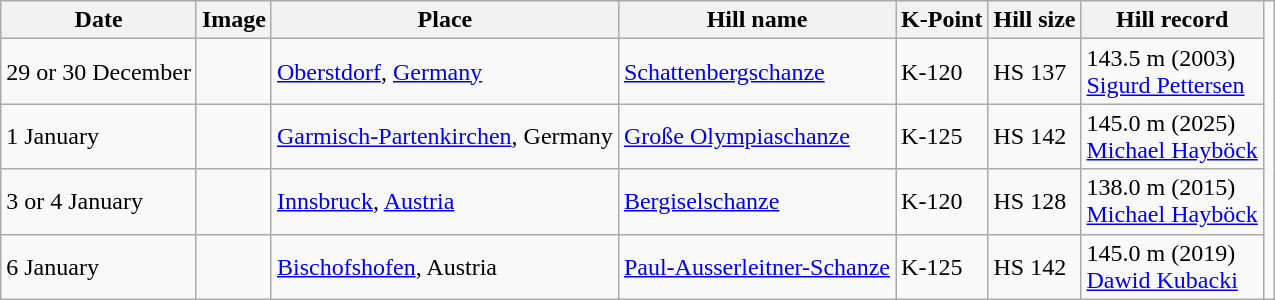<table class="wikitable sortable">
<tr>
<th>Date</th>
<th>Image</th>
<th>Place</th>
<th>Hill name</th>
<th>K-Point</th>
<th>Hill size</th>
<th>Hill record</th>
<td rowspan="5"></td>
</tr>
<tr>
<td>29 or 30 December</td>
<td></td>
<td> <a href='#'>Oberstdorf</a>, <a href='#'>Germany</a></td>
<td><a href='#'>Schattenbergschanze</a></td>
<td>K-120</td>
<td>HS 137</td>
<td>143.5 m (2003)<br> <a href='#'>Sigurd Pettersen</a></td>
</tr>
<tr>
<td>1 January</td>
<td></td>
<td> <a href='#'>Garmisch-Partenkirchen</a>, Germany</td>
<td><a href='#'>Große Olympiaschanze</a></td>
<td>K-125</td>
<td>HS 142</td>
<td>145.0 m (2025) <br> <a href='#'>Michael Hayböck</a></td>
</tr>
<tr>
<td>3 or 4 January</td>
<td></td>
<td> <a href='#'>Innsbruck</a>, <a href='#'>Austria</a></td>
<td><a href='#'>Bergiselschanze</a></td>
<td>K-120</td>
<td>HS 128</td>
<td>138.0 m (2015)<br> <a href='#'>Michael Hayböck</a></td>
</tr>
<tr>
<td>6 January</td>
<td></td>
<td> <a href='#'>Bischofshofen</a>, Austria</td>
<td><a href='#'>Paul-Ausserleitner-Schanze</a></td>
<td>K-125</td>
<td>HS 142</td>
<td>145.0 m (2019)<br> <a href='#'>Dawid Kubacki</a></td>
</tr>
</table>
